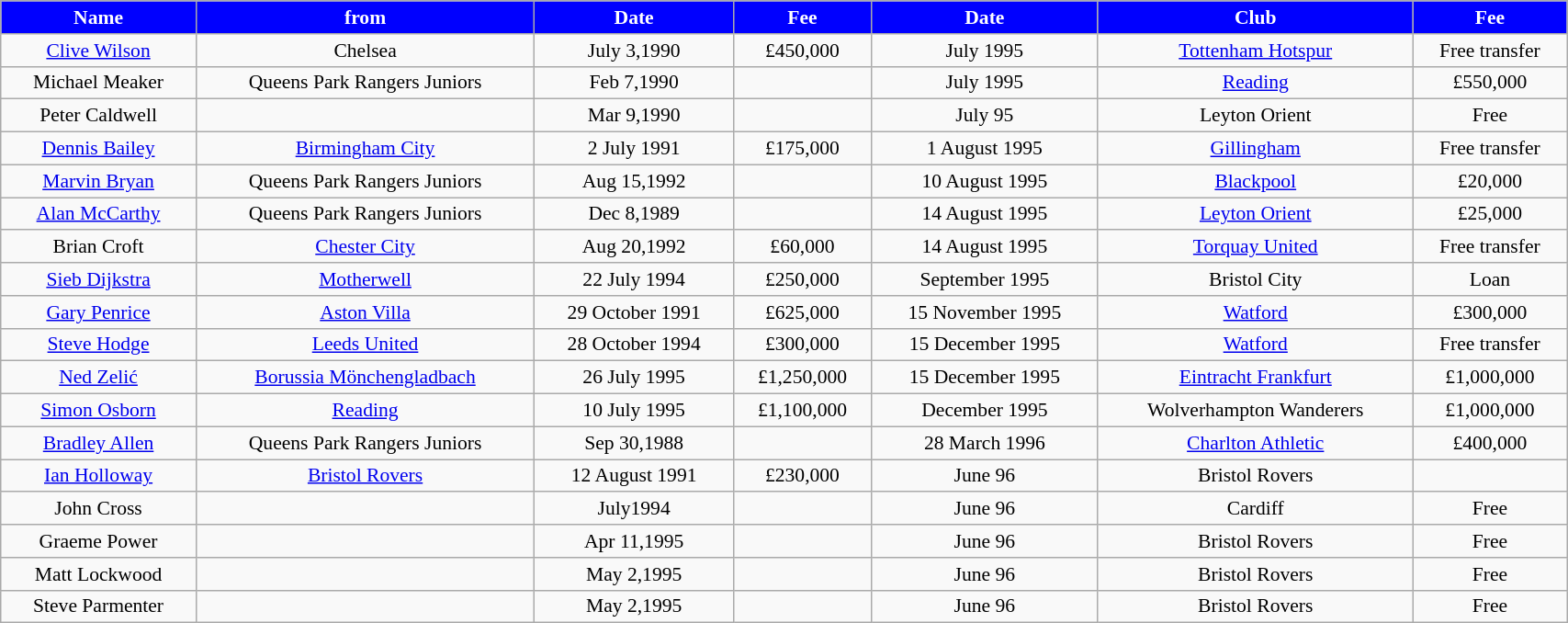<table class="wikitable" style="text-align:center; font-size:90%; width:90%;">
<tr>
<th style="background:#0000FF; color:#FFFFFF; text-align:center;"><strong>Name</strong></th>
<th style="background:#0000FF; color:#FFFFFF; text-align:center;">from</th>
<th style="background:#0000FF; color:#FFFFFF; text-align:center;">Date</th>
<th style="background:#0000FF; color:#FFFFFF; text-align:center;">Fee</th>
<th style="background:#0000FF; color:#FFFFFF; text-align:center;"><strong>Date</strong></th>
<th style="background:#0000FF; color:#FFFFFF; text-align:center;">Club</th>
<th style="background:#0000FF; color:#FFFFFF; text-align:center;"><strong>Fee</strong></th>
</tr>
<tr>
<td><a href='#'>Clive Wilson</a></td>
<td>Chelsea</td>
<td>July 3,1990</td>
<td>£450,000</td>
<td>July 1995</td>
<td><a href='#'>Tottenham Hotspur</a></td>
<td>Free transfer</td>
</tr>
<tr>
<td>Michael Meaker</td>
<td>Queens Park Rangers Juniors</td>
<td>Feb 7,1990</td>
<td></td>
<td>July 1995</td>
<td><a href='#'>Reading</a></td>
<td>£550,000</td>
</tr>
<tr>
<td>Peter Caldwell</td>
<td></td>
<td>Mar 9,1990</td>
<td></td>
<td>July 95</td>
<td>Leyton Orient</td>
<td>Free</td>
</tr>
<tr>
<td><a href='#'>Dennis Bailey</a></td>
<td><a href='#'>Birmingham City</a></td>
<td>2 July 1991</td>
<td>£175,000</td>
<td>1 August 1995</td>
<td><a href='#'>Gillingham</a></td>
<td>Free transfer</td>
</tr>
<tr>
<td><a href='#'>Marvin Bryan</a></td>
<td>Queens Park Rangers Juniors</td>
<td>Aug 15,1992</td>
<td></td>
<td>10 August 1995</td>
<td><a href='#'>Blackpool</a></td>
<td>£20,000</td>
</tr>
<tr>
<td><a href='#'>Alan McCarthy</a></td>
<td>Queens Park Rangers Juniors</td>
<td>Dec 8,1989</td>
<td></td>
<td>14 August 1995</td>
<td><a href='#'>Leyton Orient</a></td>
<td>£25,000</td>
</tr>
<tr>
<td>Brian Croft</td>
<td><a href='#'>Chester City</a></td>
<td>Aug 20,1992</td>
<td>£60,000</td>
<td>14 August 1995</td>
<td><a href='#'>Torquay United</a></td>
<td>Free transfer</td>
</tr>
<tr>
<td><a href='#'>Sieb Dijkstra</a></td>
<td><a href='#'>Motherwell</a></td>
<td>22 July 1994</td>
<td>£250,000</td>
<td>September 1995</td>
<td>Bristol City</td>
<td>Loan</td>
</tr>
<tr>
<td><a href='#'>Gary Penrice</a></td>
<td><a href='#'>Aston Villa</a></td>
<td>29 October 1991</td>
<td>£625,000</td>
<td>15 November 1995</td>
<td><a href='#'>Watford</a></td>
<td>£300,000</td>
</tr>
<tr>
<td><a href='#'>Steve Hodge</a></td>
<td><a href='#'>Leeds United</a></td>
<td>28 October 1994</td>
<td>£300,000</td>
<td>15 December 1995</td>
<td><a href='#'>Watford</a></td>
<td>Free transfer</td>
</tr>
<tr>
<td><a href='#'>Ned Zelić</a></td>
<td><a href='#'>Borussia Mönchengladbach</a></td>
<td>26 July 1995</td>
<td>£1,250,000</td>
<td>15 December 1995</td>
<td><a href='#'>Eintracht Frankfurt</a></td>
<td>£1,000,000</td>
</tr>
<tr>
<td><a href='#'>Simon Osborn</a></td>
<td><a href='#'>Reading</a></td>
<td>10 July 1995</td>
<td>£1,100,000</td>
<td>December 1995</td>
<td>Wolverhampton Wanderers</td>
<td>£1,000,000</td>
</tr>
<tr>
<td><a href='#'>Bradley Allen</a></td>
<td>Queens Park Rangers Juniors</td>
<td>Sep 30,1988</td>
<td></td>
<td>28 March 1996</td>
<td><a href='#'>Charlton Athletic</a></td>
<td>£400,000</td>
</tr>
<tr>
<td><a href='#'>Ian Holloway</a></td>
<td><a href='#'>Bristol Rovers</a></td>
<td>12 August 1991</td>
<td>£230,000</td>
<td>June 96</td>
<td>Bristol Rovers</td>
<td></td>
</tr>
<tr>
<td>John Cross</td>
<td></td>
<td>July1994</td>
<td></td>
<td>June 96</td>
<td>Cardiff</td>
<td>Free</td>
</tr>
<tr>
<td>Graeme Power</td>
<td></td>
<td>Apr 11,1995</td>
<td></td>
<td>June 96</td>
<td>Bristol Rovers</td>
<td>Free</td>
</tr>
<tr>
<td>Matt Lockwood</td>
<td></td>
<td>May 2,1995</td>
<td></td>
<td>June 96</td>
<td>Bristol Rovers</td>
<td>Free</td>
</tr>
<tr>
<td>Steve Parmenter</td>
<td></td>
<td>May 2,1995</td>
<td></td>
<td>June 96</td>
<td>Bristol Rovers</td>
<td>Free</td>
</tr>
</table>
